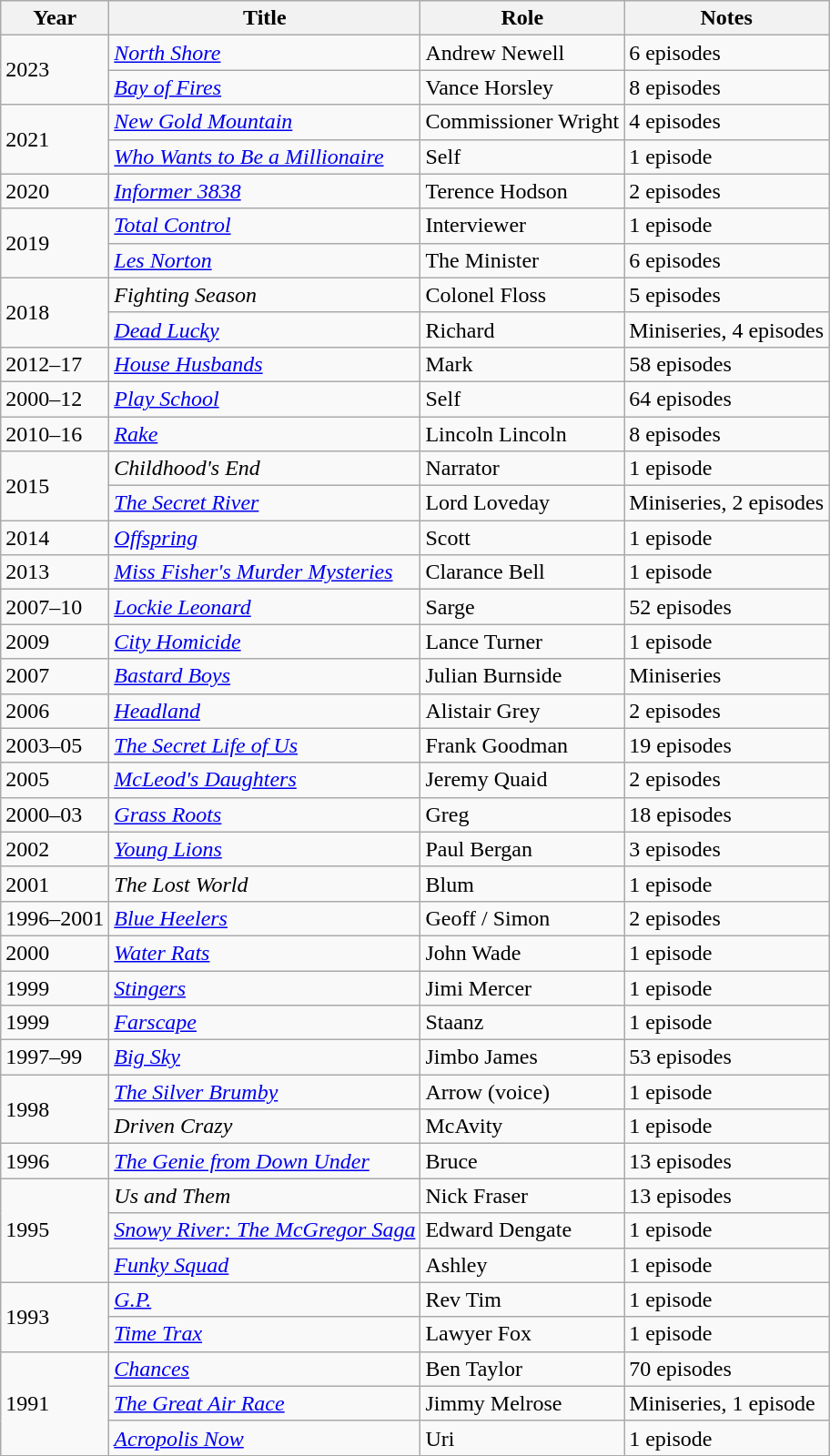<table class="wikitable">
<tr>
<th>Year</th>
<th>Title</th>
<th>Role</th>
<th>Notes</th>
</tr>
<tr>
<td rowspan="2">2023</td>
<td><em><a href='#'>North Shore</a></em></td>
<td>Andrew Newell</td>
<td>6 episodes</td>
</tr>
<tr>
<td><em><a href='#'>Bay of Fires</a></em></td>
<td>Vance Horsley</td>
<td>8 episodes</td>
</tr>
<tr>
<td rowspan="2">2021</td>
<td><em><a href='#'>New Gold Mountain</a></em></td>
<td>Commissioner Wright</td>
<td>4 episodes</td>
</tr>
<tr>
<td><em><a href='#'>Who Wants to Be a Millionaire</a></em></td>
<td>Self</td>
<td>1 episode</td>
</tr>
<tr>
<td>2020</td>
<td><em><a href='#'>Informer 3838</a></em></td>
<td>Terence Hodson</td>
<td>2 episodes</td>
</tr>
<tr>
<td rowspan="2">2019</td>
<td><em><a href='#'>Total Control</a></em></td>
<td>Interviewer</td>
<td>1 episode</td>
</tr>
<tr>
<td><em><a href='#'>Les Norton</a></em></td>
<td>The Minister</td>
<td>6 episodes</td>
</tr>
<tr>
<td rowspan="2">2018</td>
<td><em>Fighting Season</em></td>
<td>Colonel Floss</td>
<td>5 episodes</td>
</tr>
<tr>
<td><em><a href='#'>Dead Lucky</a></em></td>
<td>Richard</td>
<td>Miniseries, 4 episodes</td>
</tr>
<tr>
<td>2012–17</td>
<td><em><a href='#'>House Husbands</a></em></td>
<td>Mark</td>
<td>58 episodes</td>
</tr>
<tr>
<td>2000–12</td>
<td><em><a href='#'>Play School</a></em></td>
<td>Self</td>
<td>64 episodes</td>
</tr>
<tr>
<td>2010–16</td>
<td><em><a href='#'>Rake</a></em></td>
<td>Lincoln Lincoln</td>
<td>8 episodes</td>
</tr>
<tr>
<td rowspan="2">2015</td>
<td><em>Childhood's End</em></td>
<td>Narrator</td>
<td>1 episode</td>
</tr>
<tr>
<td><em><a href='#'>The Secret River</a></em></td>
<td>Lord Loveday</td>
<td>Miniseries, 2 episodes</td>
</tr>
<tr>
<td>2014</td>
<td><em><a href='#'>Offspring</a></em></td>
<td>Scott</td>
<td>1 episode</td>
</tr>
<tr>
<td>2013</td>
<td><em><a href='#'>Miss Fisher's Murder Mysteries</a></em></td>
<td>Clarance Bell</td>
<td>1 episode</td>
</tr>
<tr>
<td>2007–10</td>
<td><em><a href='#'>Lockie Leonard</a></em></td>
<td>Sarge</td>
<td>52 episodes</td>
</tr>
<tr>
<td>2009</td>
<td><em><a href='#'>City Homicide</a></em></td>
<td>Lance Turner</td>
<td>1 episode</td>
</tr>
<tr>
<td>2007</td>
<td><em><a href='#'>Bastard Boys</a></em></td>
<td>Julian Burnside</td>
<td>Miniseries</td>
</tr>
<tr>
<td>2006</td>
<td><em><a href='#'>Headland</a></em></td>
<td>Alistair Grey</td>
<td>2 episodes</td>
</tr>
<tr>
<td>2003–05</td>
<td><em><a href='#'>The Secret Life of Us</a></em></td>
<td>Frank Goodman</td>
<td>19 episodes</td>
</tr>
<tr>
<td>2005</td>
<td><em><a href='#'>McLeod's Daughters</a></em></td>
<td>Jeremy Quaid</td>
<td>2 episodes</td>
</tr>
<tr>
<td>2000–03</td>
<td><em><a href='#'>Grass Roots</a></em></td>
<td>Greg</td>
<td>18 episodes</td>
</tr>
<tr>
<td>2002</td>
<td><em><a href='#'>Young Lions</a></em></td>
<td>Paul Bergan</td>
<td>3 episodes</td>
</tr>
<tr>
<td>2001</td>
<td><em>The Lost World</em></td>
<td>Blum</td>
<td>1 episode</td>
</tr>
<tr>
<td>1996–2001</td>
<td><em><a href='#'>Blue Heelers</a></em></td>
<td>Geoff / Simon</td>
<td>2 episodes</td>
</tr>
<tr>
<td>2000</td>
<td><em><a href='#'>Water Rats</a></em></td>
<td>John Wade</td>
<td>1 episode</td>
</tr>
<tr>
<td>1999</td>
<td><em><a href='#'>Stingers</a></em></td>
<td>Jimi Mercer</td>
<td>1 episode</td>
</tr>
<tr>
<td>1999</td>
<td><em><a href='#'>Farscape</a></em></td>
<td>Staanz</td>
<td>1 episode</td>
</tr>
<tr>
<td>1997–99</td>
<td><em><a href='#'>Big Sky</a></em></td>
<td>Jimbo James</td>
<td>53 episodes</td>
</tr>
<tr>
<td rowspan="2">1998</td>
<td><em><a href='#'>The Silver Brumby</a></em></td>
<td>Arrow (voice)</td>
<td>1 episode</td>
</tr>
<tr>
<td><em>Driven Crazy</em></td>
<td>McAvity</td>
<td>1 episode</td>
</tr>
<tr>
<td>1996</td>
<td><em><a href='#'>The Genie from Down Under</a></em></td>
<td>Bruce</td>
<td>13 episodes</td>
</tr>
<tr>
<td rowspan="3">1995</td>
<td><em>Us and Them</em></td>
<td>Nick Fraser</td>
<td>13 episodes</td>
</tr>
<tr>
<td><em><a href='#'>Snowy River: The McGregor Saga</a></em></td>
<td>Edward Dengate</td>
<td>1 episode</td>
</tr>
<tr>
<td><em><a href='#'>Funky Squad</a></em></td>
<td>Ashley</td>
<td>1 episode</td>
</tr>
<tr>
<td rowspan="2">1993</td>
<td><em><a href='#'>G.P.</a></em></td>
<td>Rev Tim</td>
<td>1 episode</td>
</tr>
<tr>
<td><em><a href='#'>Time Trax</a></em></td>
<td>Lawyer Fox</td>
<td>1 episode</td>
</tr>
<tr>
<td rowspan="3">1991</td>
<td><em><a href='#'>Chances</a></em></td>
<td>Ben Taylor</td>
<td>70 episodes</td>
</tr>
<tr>
<td><em><a href='#'>The Great Air Race</a></em></td>
<td>Jimmy Melrose</td>
<td>Miniseries, 1 episode</td>
</tr>
<tr>
<td><em><a href='#'>Acropolis Now</a></em></td>
<td>Uri</td>
<td>1 episode</td>
</tr>
</table>
